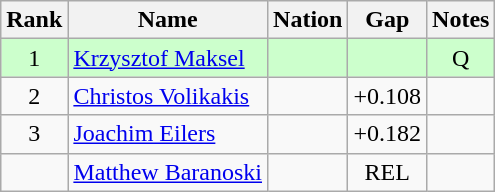<table class="wikitable sortable" style="text-align:center">
<tr>
<th>Rank</th>
<th>Name</th>
<th>Nation</th>
<th>Gap</th>
<th>Notes</th>
</tr>
<tr bgcolor=ccffcc>
<td>1</td>
<td align=left><a href='#'>Krzysztof Maksel</a></td>
<td align=left></td>
<td></td>
<td>Q</td>
</tr>
<tr>
<td>2</td>
<td align=left><a href='#'>Christos Volikakis</a></td>
<td align=left></td>
<td>+0.108</td>
<td></td>
</tr>
<tr>
<td>3</td>
<td align=left><a href='#'>Joachim Eilers</a></td>
<td align=left></td>
<td>+0.182</td>
<td></td>
</tr>
<tr>
<td></td>
<td align=left><a href='#'>Matthew Baranoski</a></td>
<td align=left></td>
<td>REL</td>
<td></td>
</tr>
</table>
